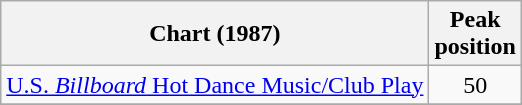<table class="wikitable sortable">
<tr>
<th>Chart (1987)</th>
<th>Peak<br>position</th>
</tr>
<tr>
<td><a href='#'>U.S. <em>Billboard</em> Hot Dance Music/Club Play</a></td>
<td align="center">50</td>
</tr>
<tr>
</tr>
</table>
